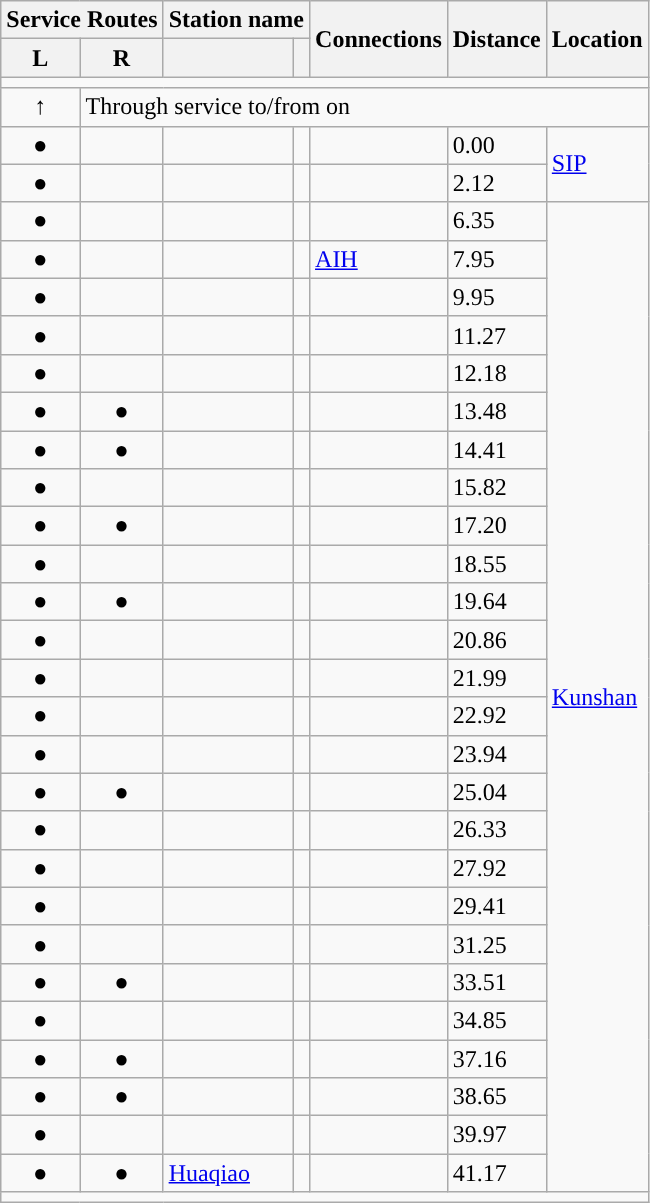<table class="wikitable">
<tr>
<th colspan="2">Service Routes</th>
<th colspan="2">Station name</th>
<th rowspan="2">Connections</th>
<th rowspan="2">Distance<br></th>
<th rowspan="2">Location</th>
</tr>
<tr>
<th>L</th>
<th>R</th>
<th></th>
<th></th>
</tr>
<tr style="background:#">
<td colspan="7"></td>
</tr>
<tr "font-size:smaller">
<td align="center" style="background:#">↑</td>
<td colspan="6">Through service to/from  on </td>
</tr>
<tr>
<td align="center">●</td>
<td></td>
<td></td>
<td></td>
<td></td>
<td>0.00</td>
<td rowspan="2"><a href='#'>SIP</a></td>
</tr>
<tr>
<td align="center">●</td>
<td></td>
<td></td>
<td></td>
<td></td>
<td>2.12</td>
</tr>
<tr>
<td align="center">●</td>
<td></td>
<td></td>
<td></td>
<td></td>
<td>6.35</td>
<td rowspan="26"><a href='#'>Kunshan</a></td>
</tr>
<tr>
<td align="center">●</td>
<td></td>
<td></td>
<td></td>
<td> <a href='#'>AIH</a></td>
<td>7.95</td>
</tr>
<tr>
<td align="center">●</td>
<td></td>
<td></td>
<td></td>
<td></td>
<td>9.95</td>
</tr>
<tr>
<td align="center">●</td>
<td></td>
<td></td>
<td></td>
<td></td>
<td>11.27</td>
</tr>
<tr>
<td align="center">●</td>
<td></td>
<td></td>
<td></td>
<td></td>
<td>12.18</td>
</tr>
<tr>
<td align="center">●</td>
<td align="center">●</td>
<td></td>
<td></td>
<td></td>
<td>13.48</td>
</tr>
<tr>
<td align="center">●</td>
<td align="center">●</td>
<td></td>
<td></td>
<td></td>
<td>14.41</td>
</tr>
<tr>
<td align="center">●</td>
<td align="center"></td>
<td></td>
<td></td>
<td></td>
<td>15.82</td>
</tr>
<tr>
<td align="center">●</td>
<td align="center">●</td>
<td></td>
<td></td>
<td></td>
<td>17.20</td>
</tr>
<tr>
<td align="center">●</td>
<td align="center"></td>
<td></td>
<td></td>
<td></td>
<td>18.55</td>
</tr>
<tr>
<td align="center">●</td>
<td align="center">●</td>
<td></td>
<td></td>
<td></td>
<td>19.64</td>
</tr>
<tr>
<td align="center">●</td>
<td align="center"></td>
<td></td>
<td></td>
<td></td>
<td>20.86</td>
</tr>
<tr>
<td align="center">●</td>
<td align="center"></td>
<td></td>
<td></td>
<td></td>
<td>21.99</td>
</tr>
<tr>
<td align="center">●</td>
<td align="center"></td>
<td></td>
<td></td>
<td></td>
<td>22.92</td>
</tr>
<tr>
<td align="center">●</td>
<td align="center"></td>
<td></td>
<td></td>
<td></td>
<td>23.94</td>
</tr>
<tr>
<td align="center">●</td>
<td align="center">●</td>
<td></td>
<td></td>
<td></td>
<td>25.04</td>
</tr>
<tr>
<td align="center">●</td>
<td align="center"></td>
<td></td>
<td></td>
<td></td>
<td>26.33</td>
</tr>
<tr>
<td align="center">●</td>
<td align="center"></td>
<td></td>
<td></td>
<td></td>
<td>27.92</td>
</tr>
<tr>
<td align="center">●</td>
<td align="center"></td>
<td></td>
<td></td>
<td></td>
<td>29.41</td>
</tr>
<tr>
<td align="center">●</td>
<td align="center"></td>
<td></td>
<td></td>
<td></td>
<td>31.25</td>
</tr>
<tr>
<td align="center">●</td>
<td align="center">●</td>
<td></td>
<td></td>
<td></td>
<td>33.51</td>
</tr>
<tr>
<td align="center">●</td>
<td align="center"></td>
<td></td>
<td></td>
<td></td>
<td>34.85</td>
</tr>
<tr>
<td align="center">●</td>
<td align="center">●</td>
<td></td>
<td></td>
<td></td>
<td>37.16</td>
</tr>
<tr>
<td align="center">●</td>
<td align="center">●</td>
<td></td>
<td></td>
<td></td>
<td>38.65</td>
</tr>
<tr>
<td align="center">●</td>
<td align="center"></td>
<td></td>
<td></td>
<td></td>
<td>39.97</td>
</tr>
<tr>
<td align="center">●</td>
<td align="center">●</td>
<td><a href='#'>Huaqiao</a></td>
<td></td>
<td> </td>
<td>41.17</td>
</tr>
<tr style="background:#">
<td colspan="7"></td>
</tr>
</table>
